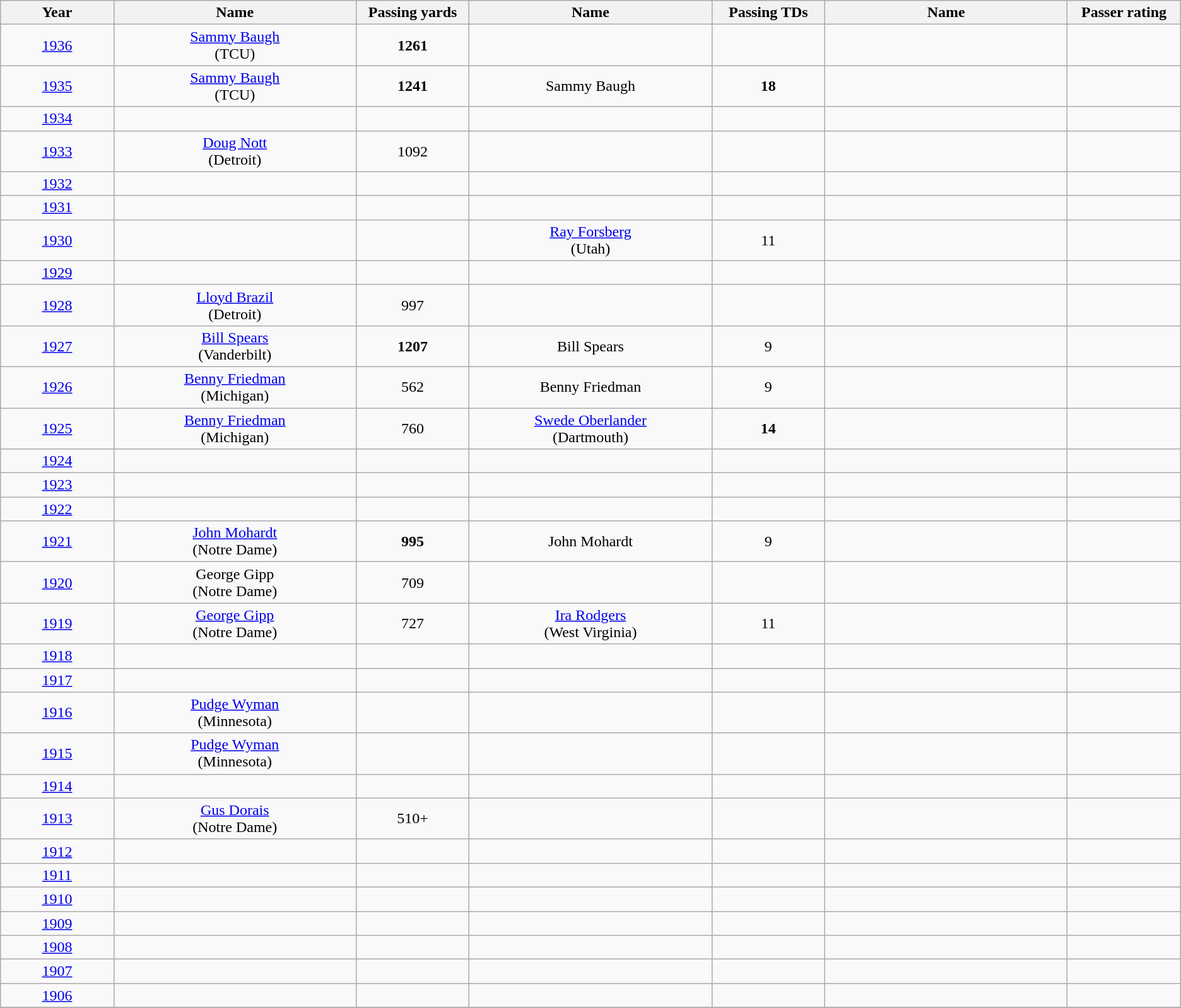<table class="wikitable sortable">
<tr>
<th bgcolor="#DDDDFF" width="7%">Year</th>
<th bgcolor="#DDDDFF" width="15%">Name</th>
<th bgcolor="#DDDDFF" width="7%">Passing yards</th>
<th bgcolor="#DDDDFF" width="15%">Name</th>
<th bgcolor="#DDDDFF" width="7%">Passing TDs</th>
<th bgcolor="#DDDDFF" width="15%">Name</th>
<th bgcolor="#DDDDFF" width="7%">Passer rating</th>
</tr>
<tr align="center">
<td><a href='#'>1936</a></td>
<td><a href='#'>Sammy Baugh</a><br>(TCU)</td>
<td><strong>1261</strong></td>
<td></td>
<td></td>
<td></td>
<td></td>
</tr>
<tr align="center">
<td><a href='#'>1935</a></td>
<td><a href='#'>Sammy Baugh</a><br>(TCU)</td>
<td><strong>1241</strong></td>
<td>Sammy Baugh</td>
<td><strong>18</strong></td>
<td></td>
<td></td>
</tr>
<tr align="center">
<td><a href='#'>1934</a></td>
<td></td>
<td></td>
<td></td>
<td></td>
<td></td>
<td></td>
</tr>
<tr align="center">
<td><a href='#'>1933</a></td>
<td><a href='#'>Doug Nott</a> <br>(Detroit)</td>
<td>1092</td>
<td></td>
<td></td>
<td></td>
<td></td>
</tr>
<tr align="center">
<td><a href='#'>1932</a></td>
<td></td>
<td></td>
<td></td>
<td></td>
<td></td>
<td></td>
</tr>
<tr align="center">
<td><a href='#'>1931</a></td>
<td></td>
<td></td>
<td></td>
<td></td>
<td></td>
<td></td>
</tr>
<tr align="center">
<td><a href='#'>1930</a></td>
<td></td>
<td></td>
<td><a href='#'>Ray Forsberg</a><br>(Utah)</td>
<td>11</td>
<td></td>
<td></td>
</tr>
<tr align="center">
<td><a href='#'>1929</a></td>
<td></td>
<td></td>
<td></td>
<td></td>
<td></td>
<td></td>
</tr>
<tr align="center">
<td><a href='#'>1928</a></td>
<td><a href='#'>Lloyd Brazil</a><br>(Detroit)</td>
<td>997</td>
<td></td>
<td></td>
<td></td>
<td></td>
</tr>
<tr align="center">
<td><a href='#'>1927</a></td>
<td><a href='#'>Bill Spears</a> <br>(Vanderbilt)</td>
<td><strong>1207</strong></td>
<td>Bill Spears</td>
<td>9</td>
<td></td>
<td></td>
</tr>
<tr align="center">
<td><a href='#'>1926</a></td>
<td><a href='#'>Benny Friedman</a><br>(Michigan)</td>
<td>562</td>
<td>Benny Friedman</td>
<td>9</td>
<td></td>
<td></td>
</tr>
<tr align="center">
<td><a href='#'>1925</a></td>
<td><a href='#'>Benny Friedman</a><br>(Michigan)</td>
<td>760</td>
<td><a href='#'>Swede Oberlander</a><br>(Dartmouth)</td>
<td><strong>14</strong></td>
<td></td>
<td></td>
</tr>
<tr align="center">
<td><a href='#'>1924</a></td>
<td></td>
<td></td>
<td></td>
<td></td>
<td></td>
<td></td>
</tr>
<tr align="center">
<td><a href='#'>1923</a></td>
<td></td>
<td></td>
<td></td>
<td></td>
<td></td>
<td></td>
</tr>
<tr align="center">
<td><a href='#'>1922</a></td>
<td></td>
<td></td>
<td></td>
<td></td>
<td></td>
<td></td>
</tr>
<tr align="center">
<td><a href='#'>1921</a></td>
<td><a href='#'>John Mohardt</a><br>(Notre Dame)</td>
<td><strong>995</strong></td>
<td>John Mohardt</td>
<td>9</td>
<td></td>
<td></td>
</tr>
<tr align="center">
<td><a href='#'>1920</a></td>
<td>George Gipp<br>(Notre Dame)</td>
<td>709</td>
<td></td>
<td></td>
<td></td>
<td></td>
</tr>
<tr align="center">
<td><a href='#'>1919</a></td>
<td><a href='#'>George Gipp</a><br>(Notre Dame)</td>
<td>727</td>
<td><a href='#'>Ira Rodgers</a><br>(West Virginia)</td>
<td>11</td>
<td></td>
<td></td>
</tr>
<tr align="center">
<td><a href='#'>1918</a></td>
<td></td>
<td></td>
<td></td>
<td></td>
<td></td>
<td></td>
</tr>
<tr align="center">
<td><a href='#'>1917</a></td>
<td></td>
<td></td>
<td></td>
<td></td>
<td></td>
<td></td>
</tr>
<tr align="center">
<td><a href='#'>1916</a></td>
<td><a href='#'>Pudge Wyman</a><br>(Minnesota)</td>
<td></td>
<td></td>
<td></td>
<td></td>
<td></td>
</tr>
<tr align="center">
<td><a href='#'>1915</a></td>
<td><a href='#'>Pudge Wyman</a><br>(Minnesota)</td>
<td></td>
<td></td>
<td></td>
<td></td>
<td></td>
</tr>
<tr align="center">
<td><a href='#'>1914</a></td>
<td></td>
<td></td>
<td></td>
<td></td>
<td></td>
<td></td>
</tr>
<tr align="center">
<td><a href='#'>1913</a></td>
<td><a href='#'>Gus Dorais</a><br>(Notre Dame)</td>
<td>510+</td>
<td></td>
<td></td>
<td></td>
<td></td>
</tr>
<tr align="center">
<td><a href='#'>1912</a></td>
<td></td>
<td></td>
<td></td>
<td></td>
<td></td>
<td></td>
</tr>
<tr align="center">
<td><a href='#'>1911</a></td>
<td></td>
<td></td>
<td></td>
<td></td>
<td></td>
<td></td>
</tr>
<tr align="center">
<td><a href='#'>1910</a></td>
<td></td>
<td></td>
<td></td>
<td></td>
<td></td>
<td></td>
</tr>
<tr align="center">
<td><a href='#'>1909</a></td>
<td></td>
<td></td>
<td></td>
<td></td>
<td></td>
<td></td>
</tr>
<tr align="center">
<td><a href='#'>1908</a></td>
<td></td>
<td></td>
<td></td>
<td></td>
<td></td>
<td></td>
</tr>
<tr align="center">
<td><a href='#'>1907</a></td>
<td></td>
<td></td>
<td></td>
<td></td>
<td></td>
<td></td>
</tr>
<tr align="center">
<td><a href='#'>1906</a></td>
<td></td>
<td></td>
<td></td>
<td></td>
<td></td>
<td></td>
</tr>
<tr align="center">
</tr>
</table>
